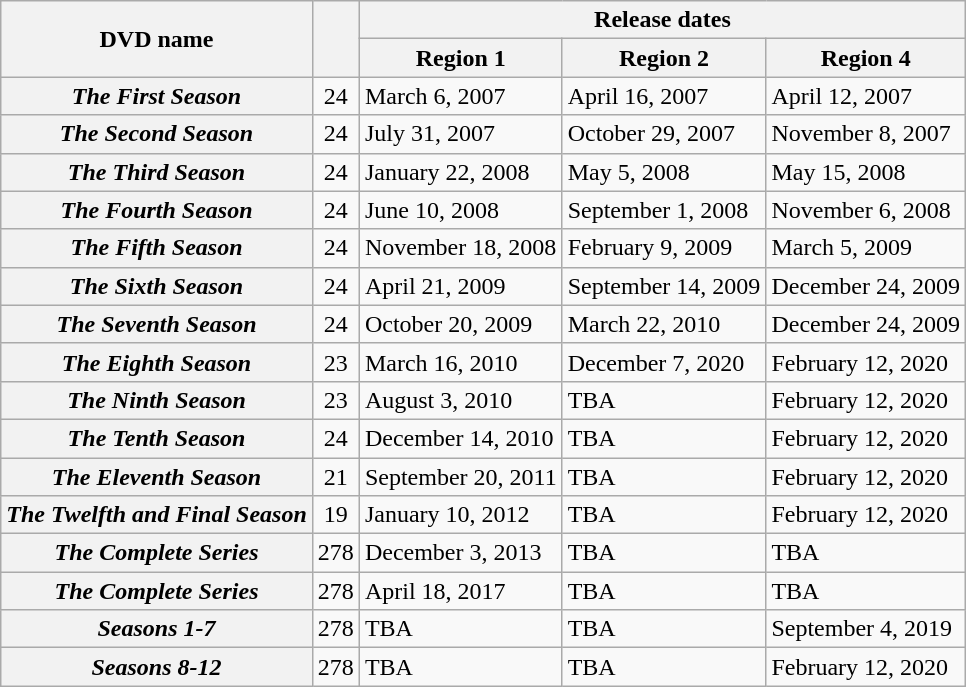<table class="wikitable">
<tr>
<th scope="col" rowspan="2">DVD name</th>
<th scope="col" rowspan="2"></th>
<th scope="col" colspan="3">Release dates</th>
</tr>
<tr>
<th scope="col">Region 1</th>
<th scope="col">Region 2</th>
<th scope="col">Region 4</th>
</tr>
<tr>
<th scope="row"><em>The First Season</em></th>
<td style="text-align:center;">24</td>
<td>March 6, 2007</td>
<td>April 16, 2007</td>
<td>April 12, 2007</td>
</tr>
<tr>
<th scope="row"><em>The Second Season</em></th>
<td style="text-align:center;">24</td>
<td>July 31, 2007</td>
<td>October 29, 2007</td>
<td>November 8, 2007</td>
</tr>
<tr>
<th scope="row"><em>The Third Season</em></th>
<td style="text-align:center;">24</td>
<td>January 22, 2008</td>
<td>May 5, 2008</td>
<td>May 15, 2008</td>
</tr>
<tr>
<th scope="row"><em>The Fourth Season</em></th>
<td style="text-align:center;">24</td>
<td>June 10, 2008</td>
<td>September 1, 2008</td>
<td>November 6, 2008</td>
</tr>
<tr>
<th scope="row"><em>The Fifth Season</em></th>
<td style="text-align:center;">24</td>
<td>November 18, 2008</td>
<td>February 9, 2009</td>
<td>March 5, 2009</td>
</tr>
<tr>
<th scope="row"><em>The Sixth Season</em></th>
<td style="text-align:center;">24</td>
<td>April 21, 2009</td>
<td>September 14, 2009</td>
<td>December 24, 2009</td>
</tr>
<tr>
<th scope="row"><em>The Seventh Season</em></th>
<td style="text-align:center;">24</td>
<td>October 20, 2009</td>
<td>March 22, 2010</td>
<td>December 24, 2009</td>
</tr>
<tr>
<th scope="row"><em>The Eighth Season</em></th>
<td style="text-align:center;">23</td>
<td>March 16, 2010</td>
<td>December 7, 2020</td>
<td>February 12, 2020</td>
</tr>
<tr>
<th scope="row"><em>The Ninth Season</em></th>
<td style="text-align:center;">23</td>
<td>August 3, 2010</td>
<td>TBA</td>
<td>February 12, 2020</td>
</tr>
<tr>
<th scope="row"><em>The Tenth Season</em></th>
<td style="text-align:center;">24</td>
<td>December 14, 2010</td>
<td>TBA</td>
<td>February 12, 2020</td>
</tr>
<tr>
<th scope="row"><em>The Eleventh Season</em></th>
<td style="text-align:center;">21</td>
<td>September 20, 2011</td>
<td>TBA</td>
<td>February 12, 2020</td>
</tr>
<tr>
<th scope="row"><em>The Twelfth and Final Season</em></th>
<td style="text-align:center;">19</td>
<td>January 10, 2012</td>
<td>TBA</td>
<td>February 12, 2020</td>
</tr>
<tr>
<th scope="row"><em>The Complete Series</em></th>
<td style="text-align:center;">278</td>
<td>December 3, 2013</td>
<td>TBA</td>
<td>TBA</td>
</tr>
<tr>
<th scope="row"><em>The Complete Series</em></th>
<td style="text-align:center;">278</td>
<td>April 18, 2017</td>
<td>TBA</td>
<td>TBA</td>
</tr>
<tr>
<th scope="row"><em>Seasons 1-7</em></th>
<td style="text-align:center;">278</td>
<td>TBA</td>
<td>TBA</td>
<td>September 4, 2019</td>
</tr>
<tr>
<th scope="row"><em>Seasons 8-12</em></th>
<td style="text-align:center;">278</td>
<td>TBA</td>
<td>TBA</td>
<td>February 12, 2020</td>
</tr>
</table>
